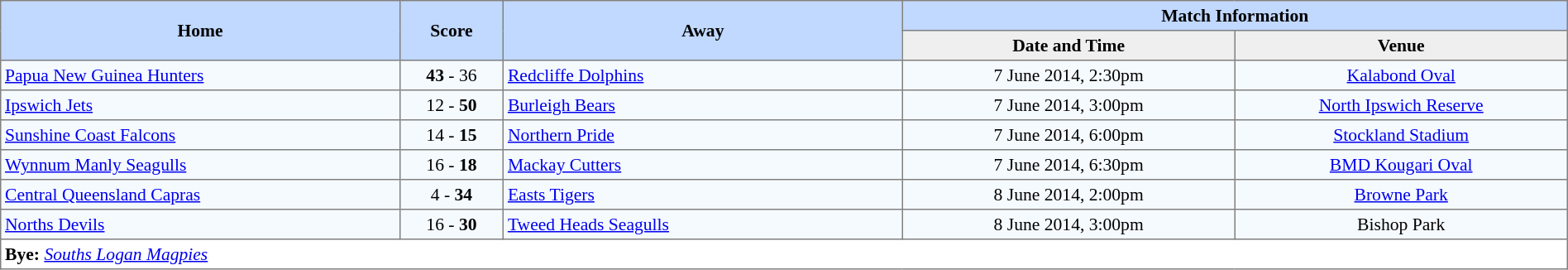<table border=1 style="border-collapse:collapse; font-size:90%; text-align:center;" cellpadding=3 cellspacing=0>
<tr bgcolor=#C1D8FF>
<th rowspan=2 width=12%>Home</th>
<th rowspan=2 width=3%>Score</th>
<th rowspan=2 width=12%>Away</th>
<th colspan=5>Match Information</th>
</tr>
<tr bgcolor=#EFEFEF>
<th width=10%>Date and Time</th>
<th width=10%>Venue</th>
</tr>
<tr bgcolor=#F5FAFF>
<td align=left> <a href='#'>Papua New Guinea Hunters</a></td>
<td><strong>43</strong> - 36</td>
<td align=left> <a href='#'>Redcliffe Dolphins</a></td>
<td>7 June 2014, 2:30pm</td>
<td><a href='#'>Kalabond Oval</a></td>
</tr>
<tr bgcolor=#F5FAFF>
<td align=left> <a href='#'>Ipswich Jets</a></td>
<td>12 - <strong>50</strong></td>
<td align=left> <a href='#'>Burleigh Bears</a></td>
<td>7 June 2014, 3:00pm</td>
<td><a href='#'>North Ipswich Reserve</a></td>
</tr>
<tr bgcolor=#F5FAFF>
<td align=left> <a href='#'>Sunshine Coast Falcons</a></td>
<td>14 - <strong>15</strong></td>
<td align=left> <a href='#'>Northern Pride</a></td>
<td>7 June 2014, 6:00pm</td>
<td><a href='#'>Stockland Stadium</a></td>
</tr>
<tr bgcolor=#F5FAFF>
<td align=left> <a href='#'>Wynnum Manly Seagulls</a></td>
<td>16 - <strong>18</strong></td>
<td align=left> <a href='#'>Mackay Cutters</a></td>
<td>7 June 2014, 6:30pm</td>
<td><a href='#'>BMD Kougari Oval</a></td>
</tr>
<tr bgcolor=#F5FAFF>
<td align=left> <a href='#'>Central Queensland Capras</a></td>
<td>4 - <strong>34</strong></td>
<td align=left> <a href='#'>Easts Tigers</a></td>
<td>8 June 2014, 2:00pm</td>
<td><a href='#'>Browne Park</a></td>
</tr>
<tr bgcolor=#F5FAFF>
<td align=left> <a href='#'>Norths Devils</a></td>
<td>16 - <strong>30</strong></td>
<td align=left> <a href='#'>Tweed Heads Seagulls</a></td>
<td>8 June 2014, 3:00pm</td>
<td>Bishop Park</td>
</tr>
<tr>
<td colspan="5" style="text-align:left;"><strong>Bye:</strong> <em><a href='#'>Souths Logan Magpies</a></em></td>
</tr>
</table>
